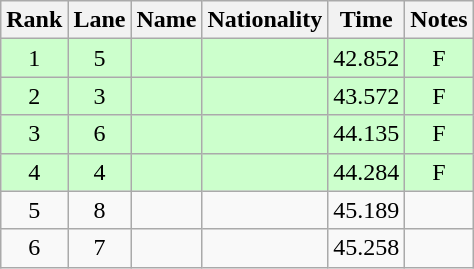<table class="wikitable sortable" style="text-align:center">
<tr>
<th>Rank</th>
<th>Lane</th>
<th>Name</th>
<th>Nationality</th>
<th>Time</th>
<th>Notes</th>
</tr>
<tr bgcolor=ccffcc>
<td>1</td>
<td>5</td>
<td align=left></td>
<td align=left></td>
<td>42.852</td>
<td>F</td>
</tr>
<tr bgcolor=ccffcc>
<td>2</td>
<td>3</td>
<td align=left></td>
<td align=left></td>
<td>43.572</td>
<td>F</td>
</tr>
<tr bgcolor=ccffcc>
<td>3</td>
<td>6</td>
<td align=left></td>
<td align=left></td>
<td>44.135</td>
<td>F</td>
</tr>
<tr bgcolor=ccffcc>
<td>4</td>
<td>4</td>
<td align=left></td>
<td align=left></td>
<td>44.284</td>
<td>F</td>
</tr>
<tr>
<td>5</td>
<td>8</td>
<td align=left></td>
<td align=left></td>
<td>45.189</td>
<td></td>
</tr>
<tr>
<td>6</td>
<td>7</td>
<td align=left></td>
<td align=left></td>
<td>45.258</td>
<td></td>
</tr>
</table>
